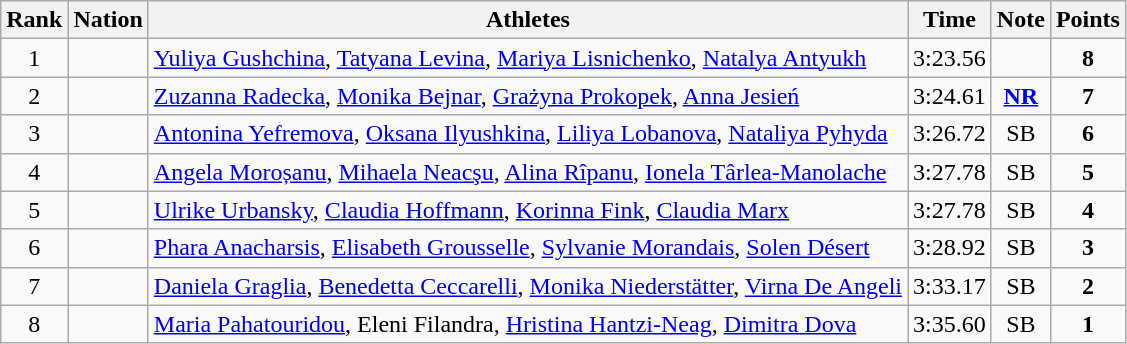<table class="wikitable sortable" style="text-align:center">
<tr>
<th>Rank</th>
<th>Nation</th>
<th>Athletes</th>
<th>Time</th>
<th>Note</th>
<th>Points</th>
</tr>
<tr>
<td>1</td>
<td align=left></td>
<td align=left><a href='#'>Yuliya Gushchina</a>, <a href='#'>Tatyana Levina</a>, <a href='#'>Mariya Lisnichenko</a>, <a href='#'>Natalya Antyukh</a></td>
<td>3:23.56</td>
<td></td>
<td><strong>8</strong></td>
</tr>
<tr>
<td>2</td>
<td align=left></td>
<td align=left><a href='#'>Zuzanna Radecka</a>, <a href='#'>Monika Bejnar</a>, <a href='#'>Grażyna Prokopek</a>, <a href='#'>Anna Jesień</a></td>
<td>3:24.61</td>
<td><strong><a href='#'>NR</a></strong></td>
<td><strong>7</strong></td>
</tr>
<tr>
<td>3</td>
<td align=left></td>
<td align=left><a href='#'>Antonina Yefremova</a>, <a href='#'>Oksana Ilyushkina</a>, <a href='#'>Liliya Lobanova</a>, <a href='#'>Nataliya Pyhyda</a></td>
<td>3:26.72</td>
<td>SB</td>
<td><strong>6</strong></td>
</tr>
<tr>
<td>4</td>
<td align=left></td>
<td align=left><a href='#'>Angela Moroșanu</a>, <a href='#'>Mihaela Neacşu</a>, <a href='#'>Alina Rîpanu</a>, <a href='#'>Ionela Târlea-Manolache</a></td>
<td>3:27.78</td>
<td>SB</td>
<td><strong>5</strong></td>
</tr>
<tr>
<td>5</td>
<td align=left></td>
<td align=left><a href='#'>Ulrike Urbansky</a>, <a href='#'>Claudia Hoffmann</a>, <a href='#'>Korinna Fink</a>, <a href='#'>Claudia Marx</a></td>
<td>3:27.78</td>
<td>SB</td>
<td><strong>4</strong></td>
</tr>
<tr>
<td>6</td>
<td align=left></td>
<td align=left><a href='#'>Phara Anacharsis</a>, <a href='#'>Elisabeth Grousselle</a>, <a href='#'>Sylvanie Morandais</a>, <a href='#'>Solen Désert</a></td>
<td>3:28.92</td>
<td>SB</td>
<td><strong>3</strong></td>
</tr>
<tr>
<td>7</td>
<td align=left></td>
<td align=left><a href='#'>Daniela Graglia</a>, <a href='#'>Benedetta Ceccarelli</a>, <a href='#'>Monika Niederstätter</a>, <a href='#'>Virna De Angeli</a></td>
<td>3:33.17</td>
<td>SB</td>
<td><strong>2</strong></td>
</tr>
<tr>
<td>8</td>
<td align=left></td>
<td align=left><a href='#'>Maria Pahatouridou</a>, Eleni Filandra, <a href='#'>Hristina Hantzi-Neag</a>, <a href='#'>Dimitra Dova</a></td>
<td>3:35.60</td>
<td>SB</td>
<td><strong>1</strong></td>
</tr>
</table>
